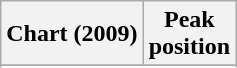<table class="wikitable sortable plainrowheaders" style="text-align:center;">
<tr>
<th scope="col">Chart (2009)</th>
<th scope="col">Peak<br>position</th>
</tr>
<tr>
</tr>
<tr>
</tr>
</table>
